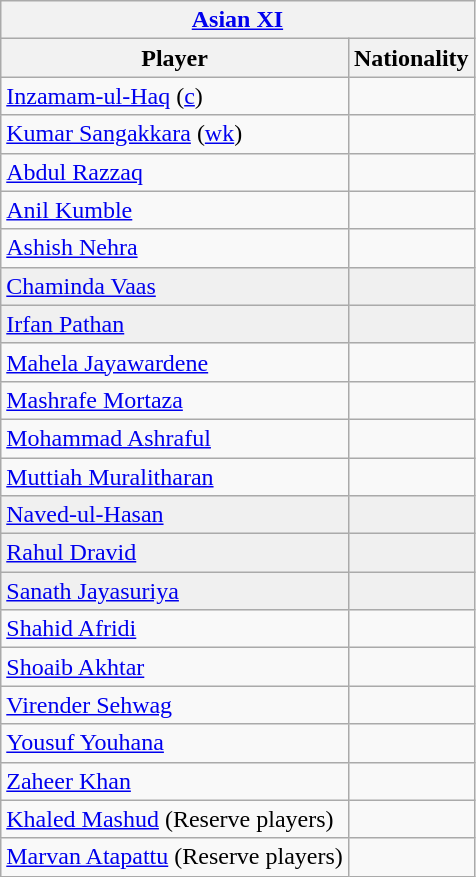<table class="wikitable">
<tr>
<th colspan=2><a href='#'>Asian XI</a></th>
</tr>
<tr>
<th>Player</th>
<th>Nationality</th>
</tr>
<tr>
<td><a href='#'>Inzamam-ul-Haq</a> (<a href='#'>c</a>)</td>
<td></td>
</tr>
<tr>
<td><a href='#'>Kumar Sangakkara</a> (<a href='#'>wk</a>)</td>
<td></td>
</tr>
<tr>
<td><a href='#'>Abdul Razzaq</a></td>
<td></td>
</tr>
<tr>
<td><a href='#'>Anil Kumble</a></td>
<td></td>
</tr>
<tr>
<td><a href='#'>Ashish Nehra</a></td>
<td></td>
</tr>
<tr bgcolor=#F0F0F0>
<td><a href='#'>Chaminda Vaas</a></td>
<td></td>
</tr>
<tr bgcolor=#F0F0F0>
<td><a href='#'>Irfan Pathan</a></td>
<td></td>
</tr>
<tr>
<td><a href='#'>Mahela Jayawardene</a></td>
<td></td>
</tr>
<tr>
<td><a href='#'>Mashrafe Mortaza</a></td>
<td></td>
</tr>
<tr>
<td><a href='#'>Mohammad Ashraful</a></td>
<td></td>
</tr>
<tr>
<td><a href='#'>Muttiah Muralitharan</a></td>
<td></td>
</tr>
<tr bgcolor=#F0F0F0>
<td><a href='#'>Naved-ul-Hasan</a></td>
<td></td>
</tr>
<tr bgcolor=#F0F0F0>
<td><a href='#'>Rahul Dravid</a></td>
<td></td>
</tr>
<tr bgcolor=#F0F0F0>
<td><a href='#'>Sanath Jayasuriya</a></td>
<td></td>
</tr>
<tr>
<td><a href='#'>Shahid Afridi</a></td>
<td></td>
</tr>
<tr>
<td><a href='#'>Shoaib Akhtar</a></td>
<td></td>
</tr>
<tr>
<td><a href='#'>Virender Sehwag</a></td>
<td></td>
</tr>
<tr>
<td><a href='#'>Yousuf Youhana</a></td>
<td></td>
</tr>
<tr>
<td><a href='#'>Zaheer Khan</a></td>
<td></td>
</tr>
<tr>
<td><a href='#'>Khaled Mashud</a> (Reserve players)</td>
<td></td>
</tr>
<tr>
<td><a href='#'>Marvan Atapattu</a> (Reserve players)</td>
<td></td>
</tr>
</table>
